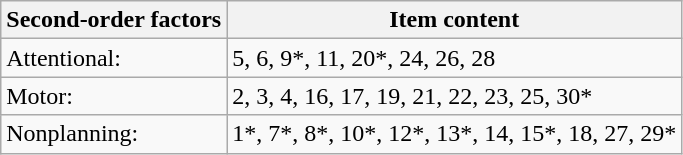<table class="wikitable">
<tr>
<th>Second-order factors</th>
<th>Item content</th>
</tr>
<tr>
<td>Attentional:</td>
<td>5, 6, 9*, 11, 20*, 24, 26, 28</td>
</tr>
<tr>
<td>Motor:</td>
<td>2, 3, 4, 16, 17, 19, 21, 22, 23, 25, 30*</td>
</tr>
<tr>
<td>Nonplanning:</td>
<td>1*, 7*, 8*, 10*, 12*, 13*, 14, 15*, 18, 27, 29*</td>
</tr>
</table>
